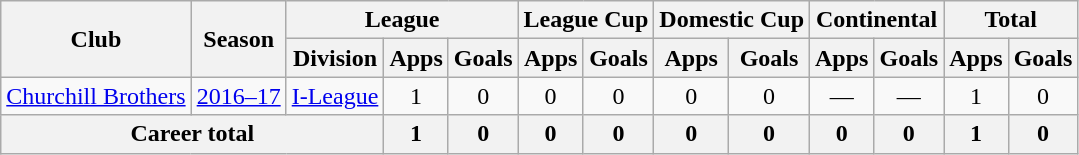<table class="wikitable" style="text-align: center;">
<tr>
<th rowspan="2">Club</th>
<th rowspan="2">Season</th>
<th colspan="3">League</th>
<th colspan="2">League Cup</th>
<th colspan="2">Domestic Cup</th>
<th colspan="2">Continental</th>
<th colspan="2">Total</th>
</tr>
<tr>
<th>Division</th>
<th>Apps</th>
<th>Goals</th>
<th>Apps</th>
<th>Goals</th>
<th>Apps</th>
<th>Goals</th>
<th>Apps</th>
<th>Goals</th>
<th>Apps</th>
<th>Goals</th>
</tr>
<tr>
<td rowspan="1"><a href='#'>Churchill Brothers</a></td>
<td><a href='#'>2016–17</a></td>
<td><a href='#'>I-League</a></td>
<td>1</td>
<td>0</td>
<td>0</td>
<td>0</td>
<td>0</td>
<td>0</td>
<td>—</td>
<td>—</td>
<td>1</td>
<td>0</td>
</tr>
<tr>
<th colspan="3">Career total</th>
<th>1</th>
<th>0</th>
<th>0</th>
<th>0</th>
<th>0</th>
<th>0</th>
<th>0</th>
<th>0</th>
<th>1</th>
<th>0</th>
</tr>
</table>
